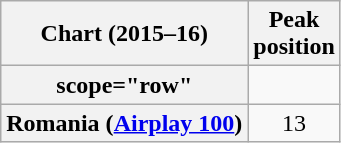<table class="wikitable sortable plainrowheaders">
<tr>
<th scope="col">Chart (2015–16)</th>
<th scope="col">Peak<br>position</th>
</tr>
<tr>
<th>scope="row" </th>
</tr>
<tr>
<th scope="row">Romania (<a href='#'>Airplay 100</a>)</th>
<td align=center>13</td>
</tr>
</table>
